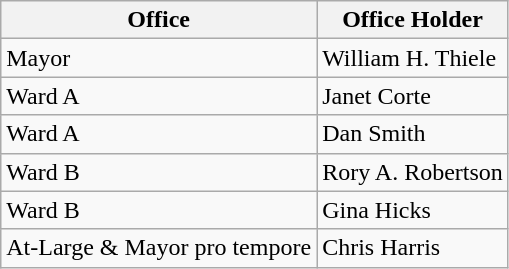<table class="wikitable sortable">
<tr>
<th>Office</th>
<th>Office Holder</th>
</tr>
<tr>
<td>Mayor</td>
<td>William H. Thiele</td>
</tr>
<tr>
<td>Ward A</td>
<td>Janet Corte</td>
</tr>
<tr>
<td>Ward A</td>
<td>Dan Smith</td>
</tr>
<tr>
<td>Ward B</td>
<td>Rory A. Robertson</td>
</tr>
<tr>
<td>Ward B</td>
<td>Gina Hicks</td>
</tr>
<tr>
<td>At-Large & Mayor pro tempore</td>
<td>Chris Harris</td>
</tr>
</table>
